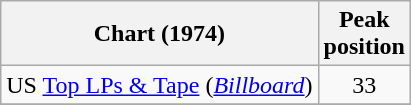<table class="wikitable sortable">
<tr>
<th>Chart (1974)</th>
<th>Peak<br>position</th>
</tr>
<tr>
<td>US <a href='#'>Top LPs & Tape</a> (<em><a href='#'>Billboard</a></em>)</td>
<td align="center">33</td>
</tr>
<tr>
</tr>
</table>
